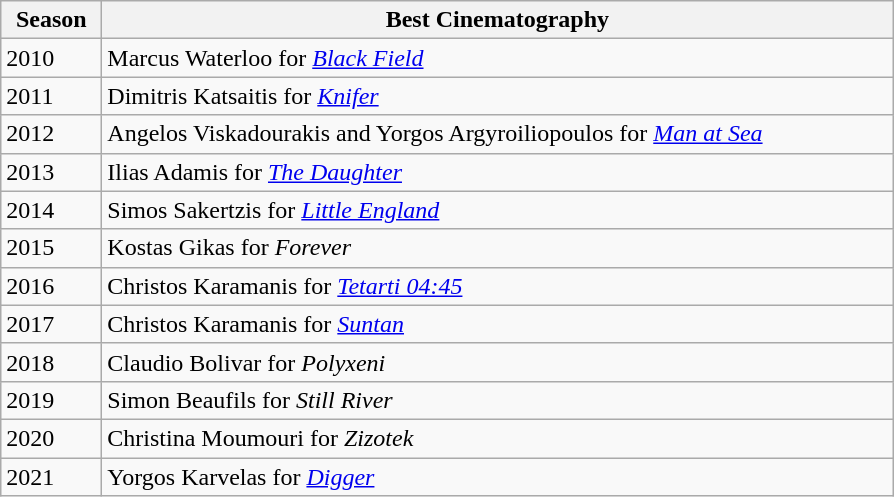<table class="wikitable" style="margin-right: 0;">
<tr text-align:center;">
<th style="width:60px;">Season</th>
<th style="width:520px;">Best Cinematography</th>
</tr>
<tr>
<td>2010</td>
<td>Marcus Waterloo for <em><a href='#'>Black Field</a></em></td>
</tr>
<tr>
<td>2011</td>
<td>Dimitris Katsaitis for <em><a href='#'>Knifer</a></em></td>
</tr>
<tr>
<td>2012</td>
<td>Angelos Viskadourakis and Yorgos Argyroiliopoulos for <em><a href='#'>Man at Sea</a></em></td>
</tr>
<tr>
<td>2013</td>
<td>Ilias Adamis for <em><a href='#'>The Daughter</a></em></td>
</tr>
<tr>
<td>2014</td>
<td>Simos Sakertzis for <em><a href='#'>Little England</a></em></td>
</tr>
<tr>
<td>2015</td>
<td>Kostas Gikas for <em>Forever</em></td>
</tr>
<tr>
<td>2016</td>
<td>Christos Karamanis for <em><a href='#'>Tetarti 04:45</a></em></td>
</tr>
<tr>
<td>2017</td>
<td>Christos Karamanis for <em><a href='#'>Suntan</a></em></td>
</tr>
<tr>
<td>2018</td>
<td>Claudio Bolivar for <em>Polyxeni</em></td>
</tr>
<tr>
<td>2019</td>
<td>Simon Beaufils for <em>Still River</em></td>
</tr>
<tr>
<td>2020</td>
<td>Christina Moumouri for <em>Zizotek</em></td>
</tr>
<tr>
<td>2021</td>
<td>Yorgos Karvelas for <em><a href='#'>Digger</a></em></td>
</tr>
</table>
